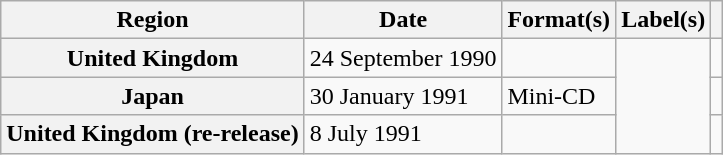<table class="wikitable plainrowheaders">
<tr>
<th scope="col">Region</th>
<th scope="col">Date</th>
<th scope="col">Format(s)</th>
<th scope="col">Label(s)</th>
<th scope="col"></th>
</tr>
<tr>
<th scope="row">United Kingdom</th>
<td>24 September 1990</td>
<td></td>
<td rowspan="3"></td>
<td></td>
</tr>
<tr>
<th scope="row">Japan</th>
<td>30 January 1991</td>
<td>Mini-CD</td>
<td></td>
</tr>
<tr>
<th scope="row">United Kingdom (re-release)</th>
<td>8 July 1991</td>
<td></td>
<td></td>
</tr>
</table>
